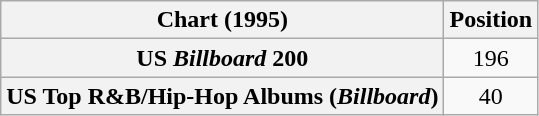<table class="wikitable sortable plainrowheaders" style="text-align:center">
<tr>
<th scope="col">Chart (1995)</th>
<th scope="col">Position</th>
</tr>
<tr>
<th scope="row">US <em>Billboard</em> 200</th>
<td>196</td>
</tr>
<tr>
<th scope="row">US Top R&B/Hip-Hop Albums (<em>Billboard</em>)</th>
<td>40</td>
</tr>
</table>
